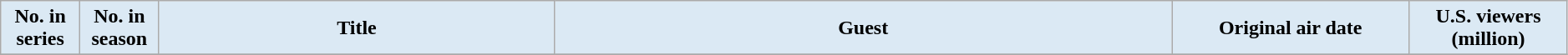<table class="wikitable plainrowheaders" style="width:99%;">
<tr>
<th scope="col" style="background-color: #dbe9f4; color: #000000;" width=5%>No. in<br>series</th>
<th scope="col" style="background-color: #dbe9f4; color: #000000;" width=5%>No. in<br>season</th>
<th scope="col" style="background-color: #dbe9f4; color: #000000;" width=25%>Title</th>
<th scope="col" style="background-color: #dbe9f4; color: #000000;" width=39%>Guest</th>
<th scope="col" style="background-color: #dbe9f4; color: #000000;" width=15%>Original air date</th>
<th scope="col" style="background-color: #dbe9f4; color: #000000;" width=10%>U.S. viewers<br>(million)</th>
</tr>
<tr>
</tr>
</table>
